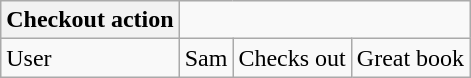<table class="wikitable">
<tr>
<th>Checkout action</th>
</tr>
<tr>
<td>User</td>
<td>Sam</td>
<td>Checks out</td>
<td>Great book</td>
</tr>
</table>
